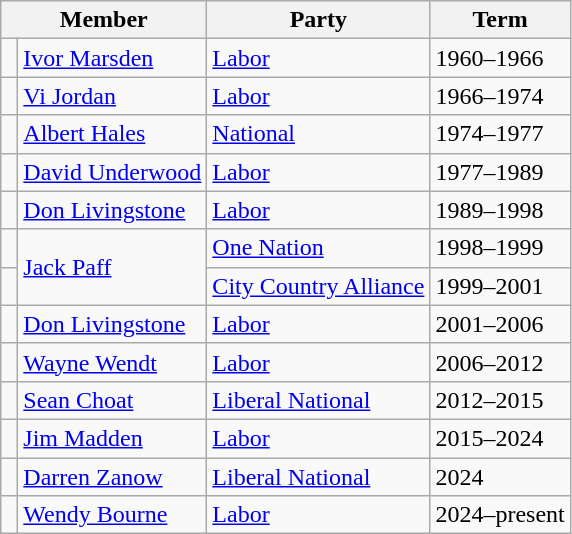<table class="wikitable">
<tr>
<th colspan="2">Member</th>
<th>Party</th>
<th>Term</th>
</tr>
<tr>
<td> </td>
<td><a href='#'>Ivor Marsden</a></td>
<td><a href='#'>Labor</a></td>
<td>1960–1966</td>
</tr>
<tr>
<td> </td>
<td><a href='#'>Vi Jordan</a></td>
<td><a href='#'>Labor</a></td>
<td>1966–1974</td>
</tr>
<tr>
<td> </td>
<td><a href='#'>Albert Hales</a></td>
<td><a href='#'>National</a></td>
<td>1974–1977</td>
</tr>
<tr>
<td> </td>
<td><a href='#'>David Underwood</a></td>
<td><a href='#'>Labor</a></td>
<td>1977–1989</td>
</tr>
<tr>
<td> </td>
<td><a href='#'>Don Livingstone</a></td>
<td><a href='#'>Labor</a></td>
<td>1989–1998</td>
</tr>
<tr>
<td> </td>
<td rowspan="2"><a href='#'>Jack Paff</a></td>
<td><a href='#'>One Nation</a></td>
<td>1998–1999</td>
</tr>
<tr>
<td> </td>
<td><a href='#'>City Country Alliance</a></td>
<td>1999–2001</td>
</tr>
<tr>
<td> </td>
<td><a href='#'>Don Livingstone</a></td>
<td><a href='#'>Labor</a></td>
<td>2001–2006</td>
</tr>
<tr>
<td> </td>
<td><a href='#'>Wayne Wendt</a></td>
<td><a href='#'>Labor</a></td>
<td>2006–2012</td>
</tr>
<tr>
<td> </td>
<td><a href='#'>Sean Choat</a></td>
<td><a href='#'>Liberal National</a></td>
<td>2012–2015</td>
</tr>
<tr>
<td> </td>
<td><a href='#'>Jim Madden</a></td>
<td><a href='#'>Labor</a></td>
<td>2015–2024</td>
</tr>
<tr>
<td> </td>
<td><a href='#'>Darren Zanow</a></td>
<td><a href='#'>Liberal National</a></td>
<td>2024</td>
</tr>
<tr>
<td> </td>
<td><a href='#'>Wendy Bourne</a></td>
<td><a href='#'>Labor</a></td>
<td>2024–present</td>
</tr>
</table>
